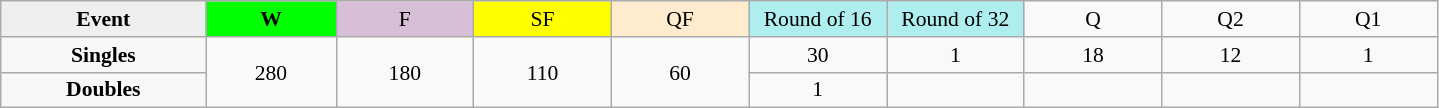<table class=wikitable style=font-size:90%;text-align:center>
<tr>
<td style="width:130px; background:#efefef;"><strong>Event</strong></td>
<td style="width:80px; background:lime;"><strong>W</strong></td>
<td style="width:85px; background:thistle;">F</td>
<td style="width:85px; background:#ffff00;">SF</td>
<td style="width:85px; background:#ffebcd;">QF</td>
<td style="width:85px; background:#afeeee;">Round of 16</td>
<td style="width:85px; background:#afeeee;">Round of 32</td>
<td style="width:85px;">Q</td>
<td style="width:85px;">Q2</td>
<td style="width:85px;">Q1</td>
</tr>
<tr>
<th style="background:#f8f8f8;">Singles</th>
<td rowspan=2>280</td>
<td rowspan=2>180</td>
<td rowspan=2>110</td>
<td rowspan=2>60</td>
<td>30</td>
<td>1</td>
<td>18</td>
<td>12</td>
<td>1</td>
</tr>
<tr>
<th style="background:#f8f8f8;">Doubles</th>
<td>1</td>
<td></td>
<td></td>
<td></td>
<td></td>
</tr>
</table>
